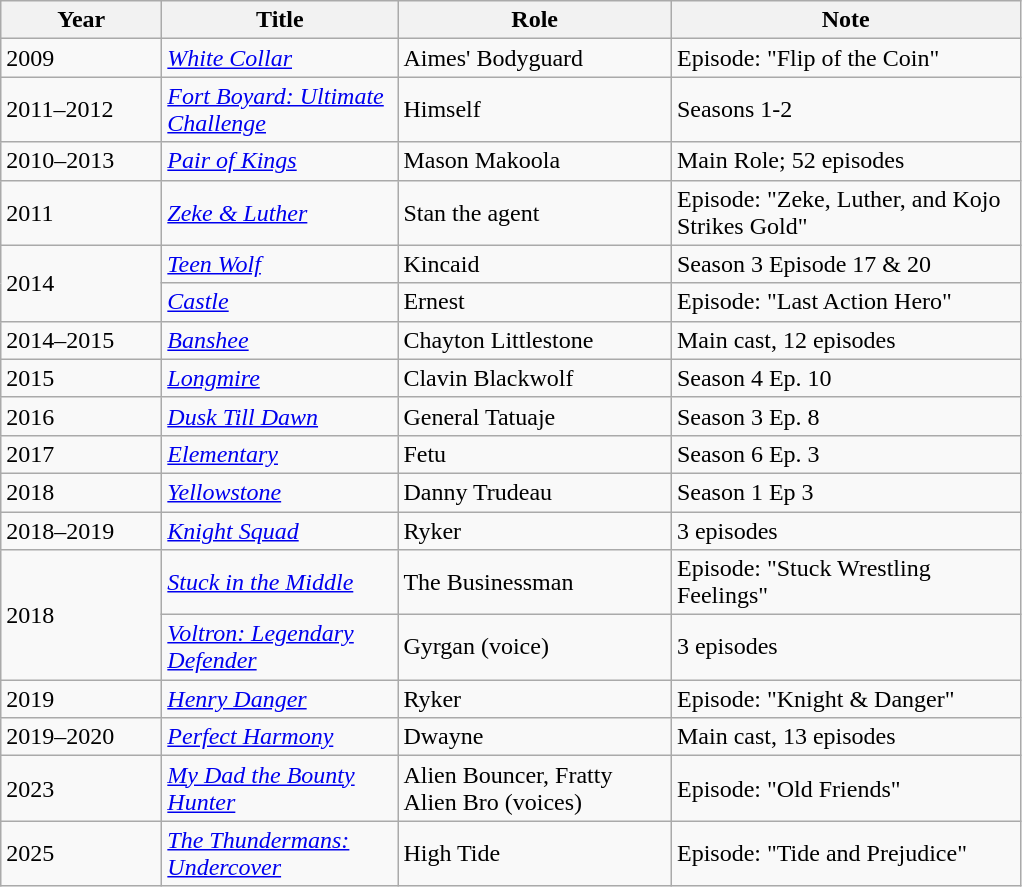<table class="wikitable sortable">
<tr>
<th style="width:100px;">Year</th>
<th style="width:150px;">Title</th>
<th style="width:175px;">Role</th>
<th class="unsortable" style="width:225px;">Note</th>
</tr>
<tr>
<td>2009</td>
<td><em><a href='#'>White Collar</a></em></td>
<td>Aimes' Bodyguard</td>
<td>Episode: "Flip of the Coin"</td>
</tr>
<tr>
<td>2011–2012</td>
<td><em><a href='#'>Fort Boyard: Ultimate Challenge</a></em></td>
<td>Himself</td>
<td>Seasons 1-2</td>
</tr>
<tr>
<td>2010–2013</td>
<td><em><a href='#'>Pair of Kings</a></em></td>
<td>Mason Makoola</td>
<td>Main Role; 52 episodes</td>
</tr>
<tr>
<td>2011</td>
<td><em><a href='#'>Zeke & Luther</a></em></td>
<td>Stan the agent</td>
<td>Episode: "Zeke, Luther, and Kojo Strikes Gold"</td>
</tr>
<tr>
<td rowspan="2">2014</td>
<td><em><a href='#'>Teen Wolf</a></em></td>
<td>Kincaid</td>
<td>Season 3 Episode 17 & 20</td>
</tr>
<tr>
<td><em><a href='#'>Castle</a></em></td>
<td>Ernest</td>
<td>Episode: "Last Action Hero"</td>
</tr>
<tr>
<td>2014–2015</td>
<td><em><a href='#'>Banshee</a></em></td>
<td>Chayton Littlestone</td>
<td>Main cast, 12 episodes</td>
</tr>
<tr>
<td>2015</td>
<td><em><a href='#'>Longmire</a></em></td>
<td>Clavin Blackwolf</td>
<td>Season 4 Ep. 10</td>
</tr>
<tr>
<td>2016</td>
<td><em><a href='#'>Dusk Till Dawn</a></em></td>
<td>General Tatuaje</td>
<td>Season 3 Ep. 8</td>
</tr>
<tr>
<td>2017</td>
<td><em><a href='#'>Elementary</a></em></td>
<td>Fetu</td>
<td>Season 6 Ep. 3</td>
</tr>
<tr>
<td>2018</td>
<td><em><a href='#'>Yellowstone</a></em></td>
<td>Danny Trudeau</td>
<td>Season 1 Ep 3</td>
</tr>
<tr>
<td>2018–2019</td>
<td><em><a href='#'>Knight Squad</a></em></td>
<td>Ryker</td>
<td>3 episodes</td>
</tr>
<tr>
<td rowspan="2">2018</td>
<td><em><a href='#'>Stuck in the Middle</a></em></td>
<td>The Businessman</td>
<td>Episode: "Stuck Wrestling Feelings"</td>
</tr>
<tr>
<td><em><a href='#'>Voltron: Legendary Defender</a></em></td>
<td>Gyrgan (voice)</td>
<td>3 episodes</td>
</tr>
<tr>
<td>2019</td>
<td><em><a href='#'>Henry Danger</a></em></td>
<td>Ryker</td>
<td>Episode: "Knight & Danger"</td>
</tr>
<tr>
<td>2019–2020</td>
<td><em><a href='#'>Perfect Harmony</a></em></td>
<td>Dwayne</td>
<td>Main cast, 13 episodes</td>
</tr>
<tr>
<td>2023</td>
<td><em><a href='#'>My Dad the Bounty Hunter</a></em></td>
<td>Alien Bouncer, Fratty Alien Bro (voices)</td>
<td>Episode: "Old Friends"</td>
</tr>
<tr>
<td>2025</td>
<td><em><a href='#'>The Thundermans: Undercover</a></em></td>
<td>High Tide</td>
<td>Episode: "Tide and Prejudice"</td>
</tr>
</table>
